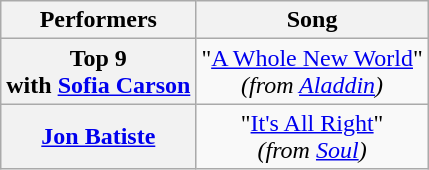<table class="wikitable unsortable" style="text-align:center;">
<tr>
<th scope="col">Performers</th>
<th scope="col">Song</th>
</tr>
<tr>
<th scope="row">Top 9<br>with <a href='#'>Sofia Carson</a></th>
<td>"<a href='#'>A Whole New World</a>"<br><em>(from <a href='#'>Aladdin</a>)</em></td>
</tr>
<tr>
<th scope="row"><a href='#'>Jon Batiste</a></th>
<td>"<a href='#'>It's All Right</a>"<br><em>(from <a href='#'>Soul</a>)</em></td>
</tr>
</table>
